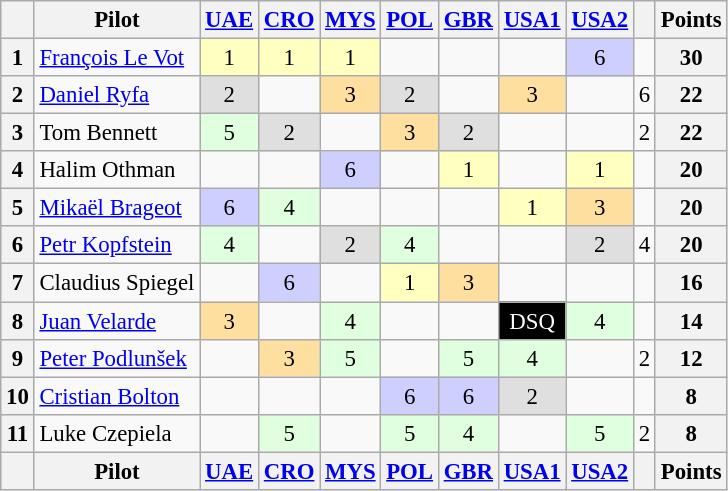<table class="wikitable" style="font-size:95%; text-align:center">
<tr>
<th></th>
<th>Pilot</th>
<th><a href='#'>UAE</a><br></th>
<th><a href='#'>CRO</a><br></th>
<th><a href='#'>MYS</a><br></th>
<th><a href='#'>POL</a><br></th>
<th><a href='#'>GBR</a><br></th>
<th><a href='#'>USA1</a><br></th>
<th><a href='#'>USA2</a><br></th>
<th></th>
<th>Points</th>
</tr>
<tr>
<th>1</th>
<td align=left> <a href='#'>François Le Vot</a></td>
<td style="background:#FFFFBF;">1</td>
<td style="background:#FFFFBF;">1</td>
<td style="background:#FFFFBF;">1</td>
<td></td>
<td></td>
<td></td>
<td style="background:#CFCFFF;">6</td>
<td></td>
<th>30</th>
</tr>
<tr>
<th>2</th>
<td align=left> <a href='#'>Daniel Ryfa</a></td>
<td style="background:#DFDFDF;">2</td>
<td></td>
<td style="background:#FFDF9F;">3</td>
<td style="background:#DFDFDF;">2</td>
<td></td>
<td style="background:#FFDF9F;">3</td>
<td></td>
<td>6</td>
<th>22</th>
</tr>
<tr>
<th>3</th>
<td align=left> Tom Bennett</td>
<td style="background:#DFFFDF;">5</td>
<td style="background:#DFDFDF;">2</td>
<td></td>
<td style="background:#FFDF9F;">3</td>
<td style="background:#DFDFDF;">2</td>
<td></td>
<td></td>
<td>2</td>
<th>22</th>
</tr>
<tr>
<th>4</th>
<td align=left> Halim Othman</td>
<td></td>
<td></td>
<td style="background:#CFCFFF;">6</td>
<td></td>
<td style="background:#FFFFBF;">1</td>
<td></td>
<td style="background:#FFFFBF;">1</td>
<td></td>
<th>20</th>
</tr>
<tr>
<th>5</th>
<td align=left> <a href='#'>Mikaël Brageot</a></td>
<td style="background:#CFCFFF;">6</td>
<td style="background:#DFFFDF;">4</td>
<td></td>
<td></td>
<td></td>
<td style="background:#FFFFBF;">1</td>
<td style="background:#FFDF9F;">3</td>
<td></td>
<th>20</th>
</tr>
<tr>
<th>6</th>
<td align=left> <a href='#'>Petr Kopfstein</a></td>
<td style="background:#DFFFDF;">4</td>
<td></td>
<td style="background:#DFDFDF;">2</td>
<td style="background:#DFFFDF;">4</td>
<td></td>
<td></td>
<td style="background:#DFDFDF;">2</td>
<td>4</td>
<th>20</th>
</tr>
<tr>
<th>7</th>
<td align=left> Claudius Spiegel</td>
<td></td>
<td style="background:#CFCFFF;">6</td>
<td></td>
<td style="background:#FFFFBF;">1</td>
<td style="background:#FFDF9F;">3</td>
<td></td>
<td></td>
<td></td>
<th>16</th>
</tr>
<tr>
<th>8</th>
<td align=left> <a href='#'>Juan Velarde</a></td>
<td style="background:#FFDF9F;">3</td>
<td></td>
<td style="background:#DFFFDF;">4</td>
<td></td>
<td></td>
<td style="background:#000000; color:white;">DSQ</td>
<td style="background:#DFFFDF;">4</td>
<td></td>
<th>14</th>
</tr>
<tr>
<th>9</th>
<td align=left> <a href='#'>Peter Podlunšek</a></td>
<td></td>
<td style="background:#FFDF9F;">3</td>
<td style="background:#DFFFDF;">5</td>
<td></td>
<td style="background:#DFFFDF;">5</td>
<td style="background:#DFFFDF;">4</td>
<td></td>
<td>2</td>
<th>12</th>
</tr>
<tr>
<th>10</th>
<td align=left> <a href='#'>Cristian Bolton</a></td>
<td></td>
<td></td>
<td></td>
<td style="background:#CFCFFF;">6</td>
<td style="background:#CFCFFF;">6</td>
<td style="background:#DFDFDF;">2</td>
<td></td>
<td></td>
<th>8</th>
</tr>
<tr>
<th>11</th>
<td align=left> Luke Czepiela</td>
<td></td>
<td style="background:#DFFFDF;">5</td>
<td></td>
<td style="background:#DFFFDF;">5</td>
<td style="background:#DFFFDF;">4</td>
<td></td>
<td style="background:#DFFFDF;">5</td>
<td>2</td>
<th>8</th>
</tr>
<tr>
<th></th>
<th>Pilot</th>
<th><a href='#'>UAE</a><br></th>
<th><a href='#'>CRO</a><br></th>
<th><a href='#'>MYS</a><br></th>
<th><a href='#'>POL</a><br></th>
<th><a href='#'>GBR</a><br></th>
<th><a href='#'>USA1</a><br></th>
<th><a href='#'>USA2</a><br></th>
<th></th>
<th>Points</th>
</tr>
</table>
